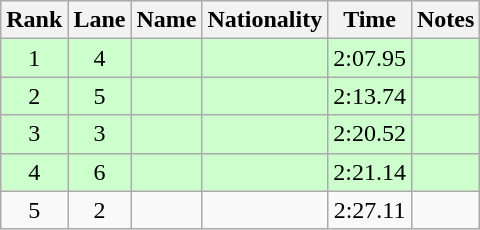<table class="wikitable sortable" style="text-align:center">
<tr>
<th>Rank</th>
<th>Lane</th>
<th>Name</th>
<th>Nationality</th>
<th>Time</th>
<th>Notes</th>
</tr>
<tr bgcolor=ccffcc>
<td>1</td>
<td>4</td>
<td align=left></td>
<td align=left></td>
<td>2:07.95</td>
<td><strong></strong> <strong></strong></td>
</tr>
<tr bgcolor=ccffcc>
<td>2</td>
<td>5</td>
<td align=left></td>
<td align=left></td>
<td>2:13.74</td>
<td><strong></strong></td>
</tr>
<tr bgcolor=ccffcc>
<td>3</td>
<td>3</td>
<td align=left></td>
<td align=left></td>
<td>2:20.52</td>
<td><strong></strong></td>
</tr>
<tr bgcolor=ccffcc>
<td>4</td>
<td>6</td>
<td align=left></td>
<td align=left></td>
<td>2:21.14</td>
<td><strong></strong></td>
</tr>
<tr>
<td>5</td>
<td>2</td>
<td align=left></td>
<td align=left></td>
<td>2:27.11</td>
<td></td>
</tr>
</table>
